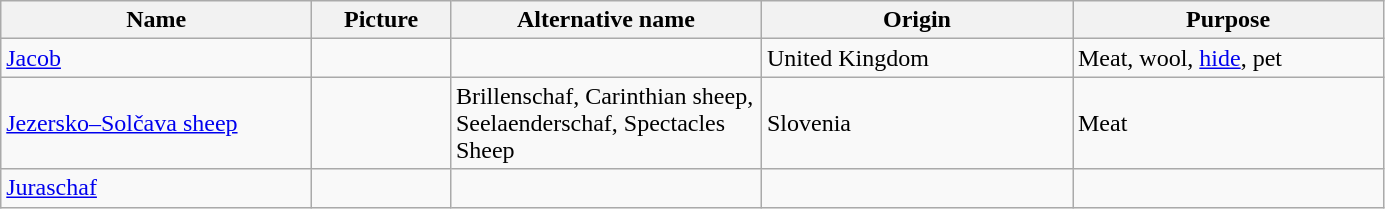<table class="wikitable sortable">
<tr>
<th width="200">Name</th>
<th width="85">Picture</th>
<th width="200">Alternative name</th>
<th width="200">Origin</th>
<th width="200">Purpose</th>
</tr>
<tr>
<td><a href='#'>Jacob</a></td>
<td></td>
<td></td>
<td>United Kingdom</td>
<td>Meat, wool, <a href='#'>hide</a>, pet</td>
</tr>
<tr>
<td><a href='#'>Jezersko–Solčava sheep</a></td>
<td></td>
<td>Brillenschaf, Carinthian sheep, Seelaenderschaf, Spectacles Sheep</td>
<td>Slovenia</td>
<td>Meat</td>
</tr>
<tr>
<td><a href='#'>Juraschaf</a></td>
<td></td>
<td></td>
<td></td>
<td></td>
</tr>
</table>
